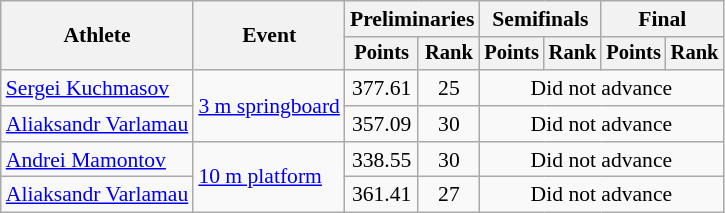<table class=wikitable style="font-size:90%">
<tr>
<th rowspan="2">Athlete</th>
<th rowspan="2">Event</th>
<th colspan="2">Preliminaries</th>
<th colspan="2">Semifinals</th>
<th colspan="2">Final</th>
</tr>
<tr style="font-size:95%">
<th>Points</th>
<th>Rank</th>
<th>Points</th>
<th>Rank</th>
<th>Points</th>
<th>Rank</th>
</tr>
<tr align=center>
<td align=left><a href='#'>Sergei Kuchmasov</a></td>
<td align=left rowspan=2><a href='#'>3 m springboard</a></td>
<td>377.61</td>
<td>25</td>
<td colspan=4>Did not advance</td>
</tr>
<tr align=center>
<td align=left><a href='#'>Aliaksandr Varlamau</a></td>
<td>357.09</td>
<td>30</td>
<td colspan=4>Did not advance</td>
</tr>
<tr align=center>
<td align=left><a href='#'>Andrei Mamontov</a></td>
<td align=left rowspan=2><a href='#'>10 m platform</a></td>
<td>338.55</td>
<td>30</td>
<td colspan=4>Did not advance</td>
</tr>
<tr align=center>
<td align=left><a href='#'>Aliaksandr Varlamau</a></td>
<td>361.41</td>
<td>27</td>
<td colspan=4>Did not advance</td>
</tr>
</table>
